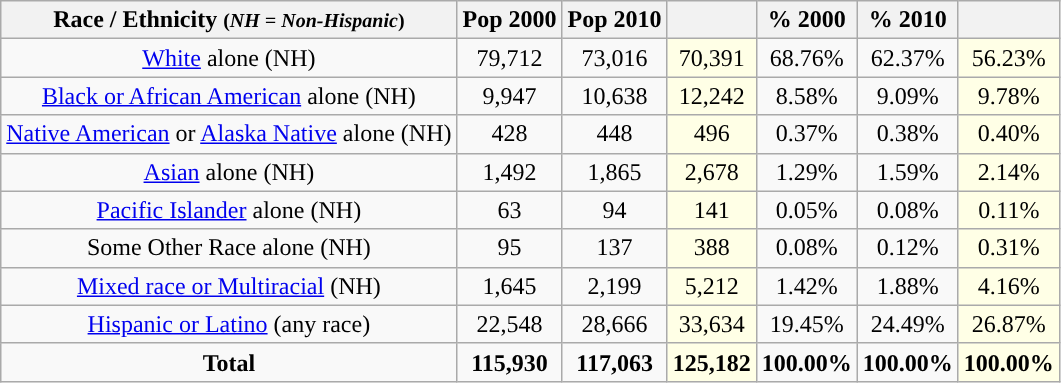<table class="wikitable" style="text-align:center;">
<tr>
<th>Race / Ethnicity <small>(<em>NH = Non-Hispanic</em>)</small></th>
<th>Pop 2000</th>
<th>Pop 2010</th>
<th></th>
<th>% 2000</th>
<th>% 2010</th>
<th></th>
</tr>
<tr>
<td><a href='#'>White</a> alone (NH)</td>
<td>79,712</td>
<td>73,016</td>
<td style='background: #ffffe6;'>70,391</td>
<td>68.76%</td>
<td>62.37%</td>
<td style='background: #ffffe6;'>56.23%</td>
</tr>
<tr>
<td><a href='#'>Black or African American</a> alone (NH)</td>
<td>9,947</td>
<td>10,638</td>
<td style='background: #ffffe6;'>12,242</td>
<td>8.58%</td>
<td>9.09%</td>
<td style='background: #ffffe6;'>9.78%</td>
</tr>
<tr>
<td><a href='#'>Native American</a> or <a href='#'>Alaska Native</a> alone (NH)</td>
<td>428</td>
<td>448</td>
<td style='background: #ffffe6;'>496</td>
<td>0.37%</td>
<td>0.38%</td>
<td style='background: #ffffe6;'>0.40%</td>
</tr>
<tr>
<td><a href='#'>Asian</a> alone (NH)</td>
<td>1,492</td>
<td>1,865</td>
<td style='background: #ffffe6;'>2,678</td>
<td>1.29%</td>
<td>1.59%</td>
<td style='background: #ffffe6;'>2.14%</td>
</tr>
<tr>
<td><a href='#'>Pacific Islander</a> alone (NH)</td>
<td>63</td>
<td>94</td>
<td style='background: #ffffe6;'>141</td>
<td>0.05%</td>
<td>0.08%</td>
<td style='background: #ffffe6;'>0.11%</td>
</tr>
<tr>
<td>Some Other Race alone (NH)</td>
<td>95</td>
<td>137</td>
<td style='background: #ffffe6;'>388</td>
<td>0.08%</td>
<td>0.12%</td>
<td style='background: #ffffe6;'>0.31%</td>
</tr>
<tr>
<td><a href='#'>Mixed race or Multiracial</a> (NH)</td>
<td>1,645</td>
<td>2,199</td>
<td style='background: #ffffe6;'>5,212</td>
<td>1.42%</td>
<td>1.88%</td>
<td style='background: #ffffe6;'>4.16%</td>
</tr>
<tr>
<td><a href='#'>Hispanic or Latino</a> (any race)</td>
<td>22,548</td>
<td>28,666</td>
<td style='background: #ffffe6;'>33,634</td>
<td>19.45%</td>
<td>24.49%</td>
<td style='background: #ffffe6;'>26.87%</td>
</tr>
<tr>
<td><strong>Total</strong></td>
<td><strong>115,930</strong></td>
<td><strong>117,063</strong></td>
<td style='background: #ffffe6;'><strong>125,182</strong></td>
<td><strong>100.00%</strong></td>
<td><strong>100.00%</strong></td>
<td style='background: #ffffe6;'><strong>100.00%</strong></td>
</tr>
</table>
